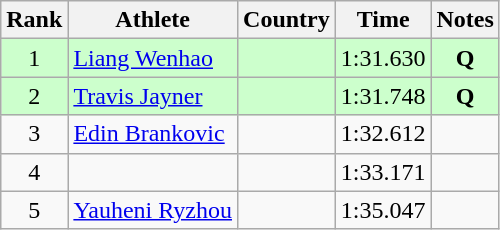<table class="wikitable sortable" style="text-align:center">
<tr>
<th>Rank</th>
<th>Athlete</th>
<th>Country</th>
<th>Time</th>
<th>Notes</th>
</tr>
<tr bgcolor="#ccffcc">
<td>1</td>
<td align=left><a href='#'>Liang Wenhao</a></td>
<td align=left></td>
<td>1:31.630</td>
<td><strong>Q</strong></td>
</tr>
<tr bgcolor="#ccffcc">
<td>2</td>
<td align=left><a href='#'>Travis Jayner</a></td>
<td align=left></td>
<td>1:31.748</td>
<td><strong>Q</strong></td>
</tr>
<tr>
<td>3</td>
<td align=left><a href='#'>Edin Brankovic</a></td>
<td align=left></td>
<td>1:32.612</td>
<td></td>
</tr>
<tr>
<td>4</td>
<td align=left></td>
<td align=left></td>
<td>1:33.171</td>
<td></td>
</tr>
<tr>
<td>5</td>
<td align=left><a href='#'>Yauheni Ryzhou</a></td>
<td align=left></td>
<td>1:35.047</td>
<td></td>
</tr>
</table>
